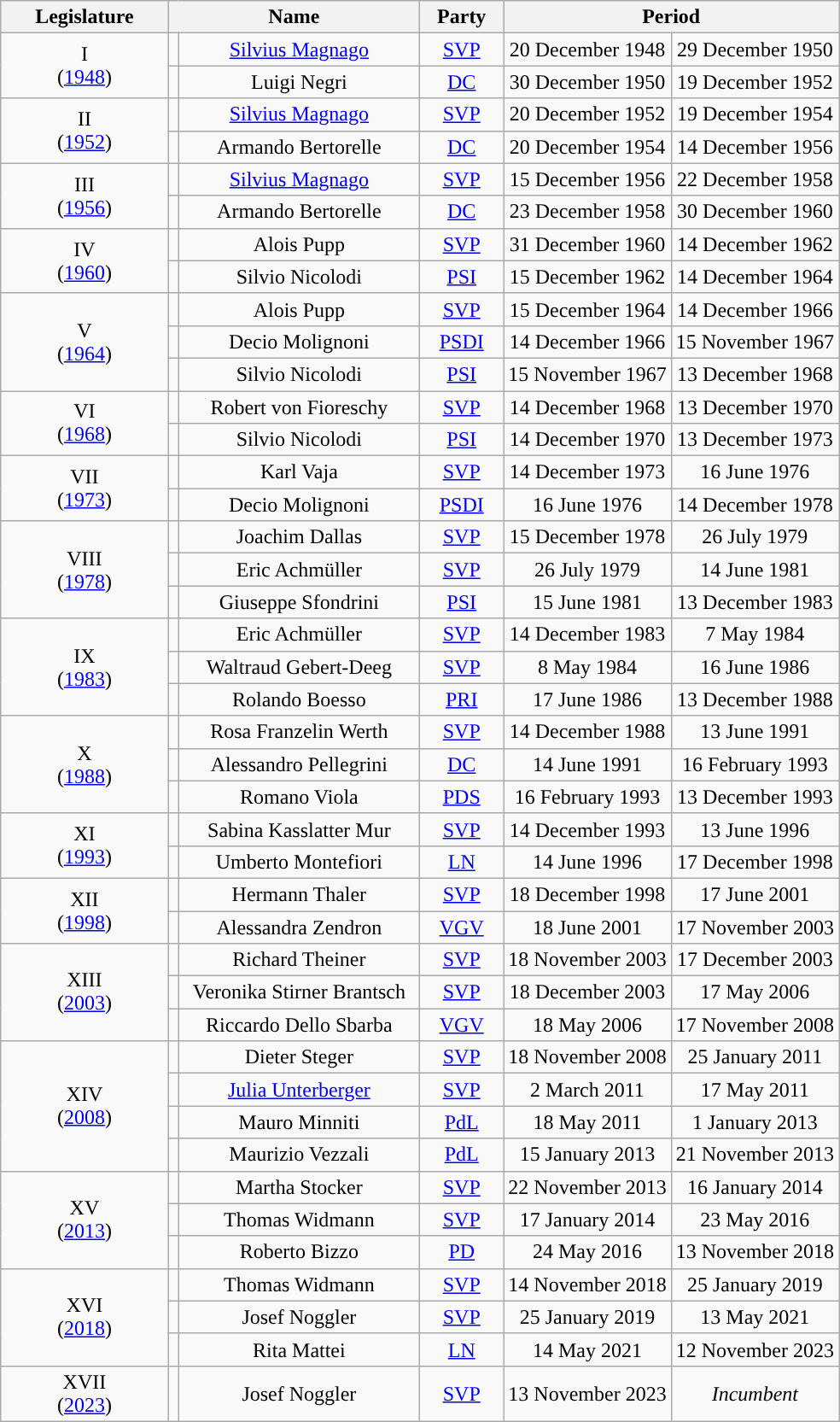<table class="wikitable">
<tr>
<th width="20%">Legislature</th>
<th width="30%" colspan=2>Name</th>
<th width="10%">Party</th>
<th width="40%" colspan=2>Period</th>
</tr>
<tr align=center>
<td rowspan=2>I <br>(<a href='#'>1948</a>)</td>
<td style="background:"></td>
<td><a href='#'>Silvius Magnago</a></td>
<td><a href='#'>SVP</a></td>
<td>20 December 1948</td>
<td>29 December 1950</td>
</tr>
<tr align=center>
<td style="background:"></td>
<td>Luigi Negri</td>
<td><a href='#'>DC</a></td>
<td>30 December 1950</td>
<td>19 December 1952</td>
</tr>
<tr align=center>
<td rowspan=2>II <br>(<a href='#'>1952</a>)</td>
<td style="background:"></td>
<td><a href='#'>Silvius Magnago</a></td>
<td><a href='#'>SVP</a></td>
<td>20 December 1952</td>
<td>19 December 1954</td>
</tr>
<tr align=center>
<td style="background:"></td>
<td>Armando Bertorelle</td>
<td><a href='#'>DC</a></td>
<td>20 December 1954</td>
<td>14 December 1956</td>
</tr>
<tr align=center>
<td rowspan=2>III <br>(<a href='#'>1956</a>)</td>
<td style="background:"></td>
<td><a href='#'>Silvius Magnago</a></td>
<td><a href='#'>SVP</a></td>
<td>15 December 1956</td>
<td>22 December 1958</td>
</tr>
<tr align=center>
<td style="background:"></td>
<td>Armando Bertorelle</td>
<td><a href='#'>DC</a></td>
<td>23 December 1958</td>
<td>30 December 1960</td>
</tr>
<tr align=center>
<td rowspan=2>IV <br>(<a href='#'>1960</a>)</td>
<td style="background:"></td>
<td>Alois Pupp</td>
<td><a href='#'>SVP</a></td>
<td>31 December 1960</td>
<td>14 December 1962</td>
</tr>
<tr align=center>
<td style="background:"></td>
<td>Silvio Nicolodi</td>
<td><a href='#'>PSI</a></td>
<td>15 December 1962</td>
<td>14 December 1964</td>
</tr>
<tr align=center>
<td rowspan=3>V <br>(<a href='#'>1964</a>)</td>
<td style="background:"></td>
<td>Alois Pupp</td>
<td><a href='#'>SVP</a></td>
<td>15 December 1964</td>
<td>14 December 1966</td>
</tr>
<tr align=center>
<td style="background:"></td>
<td>Decio Molignoni</td>
<td><a href='#'>PSDI</a></td>
<td>14 December 1966</td>
<td>15 November 1967</td>
</tr>
<tr align=center>
<td style="background:"></td>
<td>Silvio Nicolodi</td>
<td><a href='#'>PSI</a></td>
<td>15 November 1967</td>
<td>13 December 1968</td>
</tr>
<tr align=center>
<td rowspan=2>VI <br>(<a href='#'>1968</a>)</td>
<td style="background:"></td>
<td>Robert von Fioreschy</td>
<td><a href='#'>SVP</a></td>
<td>14 December 1968</td>
<td>13 December 1970</td>
</tr>
<tr align=center>
<td style="background:"></td>
<td>Silvio Nicolodi</td>
<td><a href='#'>PSI</a></td>
<td>14 December 1970</td>
<td>13 December 1973</td>
</tr>
<tr align=center>
<td rowspan=2>VII <br>(<a href='#'>1973</a>)</td>
<td style="background:"></td>
<td>Karl Vaja</td>
<td><a href='#'>SVP</a></td>
<td>14 December 1973</td>
<td>16 June 1976</td>
</tr>
<tr align=center>
<td style="background:"></td>
<td>Decio Molignoni</td>
<td><a href='#'>PSDI</a></td>
<td>16 June 1976</td>
<td>14 December 1978</td>
</tr>
<tr align=center>
<td rowspan=3>VIII <br>(<a href='#'>1978</a>)</td>
<td style="background:"></td>
<td>Joachim Dallas</td>
<td><a href='#'>SVP</a></td>
<td>15 December 1978</td>
<td>26 July 1979</td>
</tr>
<tr align=center>
<td style="background:"></td>
<td>Eric Achmüller</td>
<td><a href='#'>SVP</a></td>
<td>26 July 1979</td>
<td>14 June 1981</td>
</tr>
<tr align=center>
<td style="background:"></td>
<td>Giuseppe Sfondrini</td>
<td><a href='#'>PSI</a></td>
<td>15 June 1981</td>
<td>13 December 1983</td>
</tr>
<tr align=center>
<td rowspan=3>IX <br>(<a href='#'>1983</a>)</td>
<td style="background:"></td>
<td>Eric Achmüller</td>
<td><a href='#'>SVP</a></td>
<td>14 December 1983</td>
<td>7 May 1984</td>
</tr>
<tr align=center>
<td style="background:"></td>
<td>Waltraud Gebert-Deeg</td>
<td><a href='#'>SVP</a></td>
<td>8 May 1984</td>
<td>16 June 1986</td>
</tr>
<tr align=center>
<td style="background:"></td>
<td>Rolando Boesso</td>
<td><a href='#'>PRI</a></td>
<td>17 June 1986</td>
<td>13 December 1988</td>
</tr>
<tr align=center>
<td rowspan=3>X <br>(<a href='#'>1988</a>)</td>
<td style="background:"></td>
<td>Rosa Franzelin Werth</td>
<td><a href='#'>SVP</a></td>
<td>14 December 1988</td>
<td>13 June 1991</td>
</tr>
<tr align=center>
<td style="background:"></td>
<td>Alessandro Pellegrini</td>
<td><a href='#'>DC</a></td>
<td>14 June 1991</td>
<td>16 February 1993</td>
</tr>
<tr align=center>
<td style="background:"></td>
<td>Romano Viola</td>
<td><a href='#'>PDS</a></td>
<td>16 February 1993</td>
<td>13 December 1993</td>
</tr>
<tr align=center>
<td rowspan=2>XI <br>(<a href='#'>1993</a>)</td>
<td style="background:"></td>
<td>Sabina Kasslatter Mur</td>
<td><a href='#'>SVP</a></td>
<td>14 December 1993</td>
<td>13 June 1996</td>
</tr>
<tr align=center>
<td style="background:"></td>
<td>Umberto Montefiori</td>
<td><a href='#'>LN</a></td>
<td>14 June 1996</td>
<td>17 December 1998</td>
</tr>
<tr align=center>
<td rowspan=2>XII <br>(<a href='#'>1998</a>)</td>
<td style="background:"></td>
<td>Hermann Thaler</td>
<td><a href='#'>SVP</a></td>
<td>18 December 1998</td>
<td>17 June 2001</td>
</tr>
<tr align=center>
<td style="background:"></td>
<td>Alessandra Zendron</td>
<td><a href='#'>VGV</a></td>
<td>18 June 2001</td>
<td>17 November 2003</td>
</tr>
<tr align=center>
<td rowspan=3>XIII <br>(<a href='#'>2003</a>)</td>
<td style="background:"></td>
<td>Richard Theiner</td>
<td><a href='#'>SVP</a></td>
<td>18 November 2003</td>
<td>17 December 2003</td>
</tr>
<tr align=center>
<td style="background:"></td>
<td>Veronika Stirner Brantsch</td>
<td><a href='#'>SVP</a></td>
<td>18 December 2003</td>
<td>17 May 2006</td>
</tr>
<tr align=center>
<td style="background:"></td>
<td>Riccardo Dello Sbarba</td>
<td><a href='#'>VGV</a></td>
<td>18 May 2006</td>
<td>17 November 2008</td>
</tr>
<tr align=center>
<td rowspan=4>XIV <br>(<a href='#'>2008</a>)</td>
<td style="background:"></td>
<td>Dieter Steger</td>
<td><a href='#'>SVP</a></td>
<td>18 November 2008</td>
<td>25 January 2011</td>
</tr>
<tr align=center>
<td style="background:"></td>
<td><a href='#'>Julia Unterberger</a></td>
<td><a href='#'>SVP</a></td>
<td>2 March 2011</td>
<td>17 May 2011</td>
</tr>
<tr align=center>
<td style="background:"></td>
<td>Mauro Minniti</td>
<td><a href='#'>PdL</a></td>
<td>18 May 2011</td>
<td>1 January 2013</td>
</tr>
<tr align=center>
<td style="background:"></td>
<td>Maurizio Vezzali</td>
<td><a href='#'>PdL</a></td>
<td>15 January 2013</td>
<td>21 November 2013</td>
</tr>
<tr align=center>
<td rowspan=3>XV <br>(<a href='#'>2013</a>)</td>
<td style="background:"></td>
<td>Martha Stocker</td>
<td><a href='#'>SVP</a></td>
<td>22 November 2013</td>
<td>16 January 2014</td>
</tr>
<tr align=center>
<td style="background:"></td>
<td>Thomas Widmann</td>
<td><a href='#'>SVP</a></td>
<td>17 January 2014</td>
<td>23 May 2016</td>
</tr>
<tr align=center>
<td style="background:"></td>
<td>Roberto Bizzo</td>
<td><a href='#'>PD</a></td>
<td>24 May 2016</td>
<td>13 November 2018</td>
</tr>
<tr align=center>
<td rowspan=3>XVI <br>(<a href='#'>2018</a>)</td>
<td style="background:"></td>
<td>Thomas Widmann</td>
<td><a href='#'>SVP</a></td>
<td>14 November 2018</td>
<td>25 January 2019</td>
</tr>
<tr align=center>
<td style="background:"></td>
<td>Josef Noggler</td>
<td><a href='#'>SVP</a></td>
<td>25 January 2019</td>
<td>13 May 2021</td>
</tr>
<tr align=center>
<td style="background:"></td>
<td>Rita Mattei</td>
<td><a href='#'>LN</a></td>
<td>14 May 2021</td>
<td>12 November 2023</td>
</tr>
<tr align=center>
<td>XVII <br>(<a href='#'>2023</a>)</td>
<td style="background:"></td>
<td>Josef Noggler</td>
<td><a href='#'>SVP</a></td>
<td>13 November 2023</td>
<td><em>Incumbent</em></td>
</tr>
</table>
